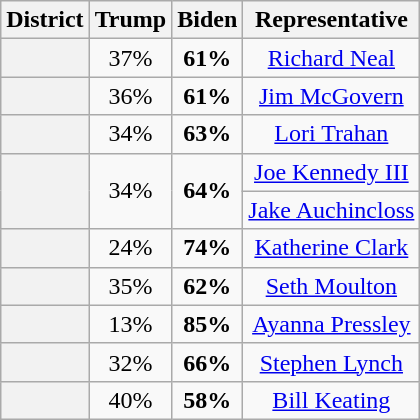<table class="wikitable">
<tr>
<th>District</th>
<th>Trump</th>
<th>Biden</th>
<th>Representative</th>
</tr>
<tr align="center">
<th></th>
<td>37%</td>
<td><strong>61%</strong></td>
<td><a href='#'>Richard Neal</a></td>
</tr>
<tr align="center">
<th></th>
<td>36%</td>
<td><strong>61%</strong></td>
<td><a href='#'>Jim McGovern</a></td>
</tr>
<tr align="center">
<th></th>
<td>34%</td>
<td><strong>63%</strong></td>
<td><a href='#'>Lori Trahan</a></td>
</tr>
<tr align="center">
<th rowspan="2" ></th>
<td rowspan="2">34%</td>
<td rowspan="2"><strong>64%</strong></td>
<td><a href='#'>Joe Kennedy III</a></td>
</tr>
<tr align="center">
<td><a href='#'>Jake Auchincloss</a></td>
</tr>
<tr align="center">
<th></th>
<td>24%</td>
<td><strong>74%</strong></td>
<td><a href='#'>Katherine Clark</a></td>
</tr>
<tr align="center">
<th></th>
<td>35%</td>
<td><strong>62%</strong></td>
<td><a href='#'>Seth Moulton</a></td>
</tr>
<tr align="center">
<th></th>
<td>13%</td>
<td><strong>85%</strong></td>
<td><a href='#'>Ayanna Pressley</a></td>
</tr>
<tr align="center">
<th></th>
<td>32%</td>
<td><strong>66%</strong></td>
<td><a href='#'>Stephen Lynch</a></td>
</tr>
<tr align="center">
<th></th>
<td>40%</td>
<td><strong>58%</strong></td>
<td><a href='#'>Bill Keating</a></td>
</tr>
</table>
